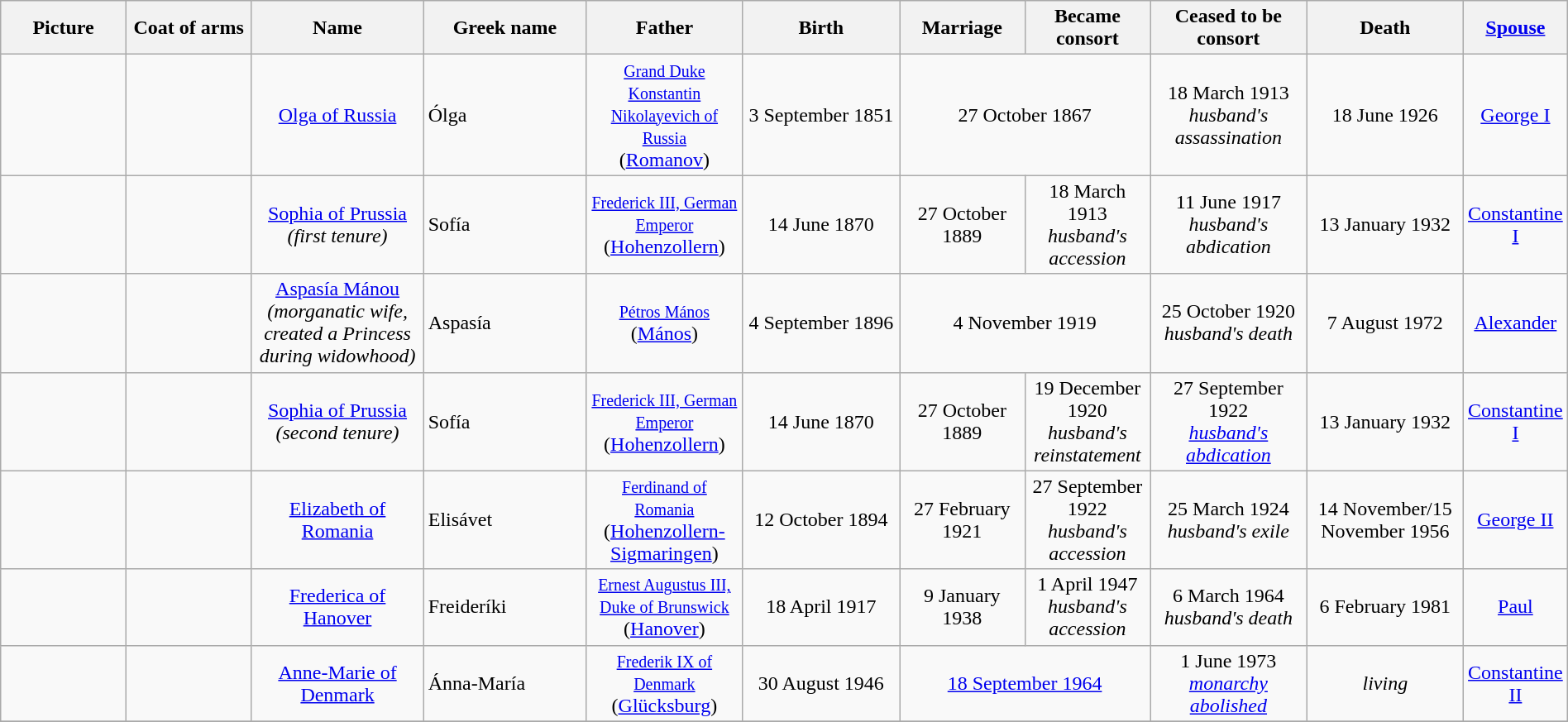<table width=100% class="wikitable">
<tr>
<th width = 8%>Picture</th>
<th width = 8%>Coat of arms</th>
<th width = 11%>Name</th>
<th>Greek name</th>
<th width="10%">Father</th>
<th width = 10%>Birth</th>
<th width = 8%>Marriage</th>
<th width = 8%>Became consort</th>
<th width = 10%>Ceased to be consort</th>
<th width = 10%>Death</th>
<th width = 5%><a href='#'>Spouse</a></th>
</tr>
<tr>
<td align=center></td>
<td align=center></td>
<td align=center><a href='#'>Olga of Russia</a></td>
<td>Ólga</td>
<td align="center"><small><a href='#'>Grand Duke Konstantin Nikolayevich of Russia</a></small> <br>(<a href='#'>Romanov</a>)</td>
<td align=center>3 September 1851</td>
<td align=center colspan=2>27 October 1867</td>
<td align=center>18 March 1913<br><em>husband's assassination</em></td>
<td align=center>18 June 1926</td>
<td align=center><a href='#'>George I</a></td>
</tr>
<tr>
<td align=center></td>
<td align=center></td>
<td align=center><a href='#'>Sophia of Prussia</a><br><em>(first tenure)</em></td>
<td>Sofía</td>
<td align="center"><small><a href='#'>Frederick III, German Emperor</a></small> <br>(<a href='#'>Hohenzollern</a>)</td>
<td align=center>14 June 1870</td>
<td align=center>27 October 1889</td>
<td align=center>18 March 1913<br><em>husband's accession</em></td>
<td align=center>11 June 1917<br><em>husband's abdication</em></td>
<td align=center>13 January 1932</td>
<td align=center><a href='#'>Constantine I</a></td>
</tr>
<tr>
<td align=center></td>
<td align=center></td>
<td align=center><a href='#'>Aspasía Mánou</a><br><em>(morganatic wife, created a Princess during widowhood)</em></td>
<td>Aspasía</td>
<td align="center"><small><a href='#'>Pétros Mános</a></small> <br>(<a href='#'>Mános</a>)</td>
<td align="center">4 September 1896</td>
<td align=center colspan=2>4 November 1919</td>
<td align=center>25 October 1920<br><em>husband's death</em></td>
<td align=center>7 August 1972</td>
<td align=center><a href='#'>Alexander</a></td>
</tr>
<tr>
<td align=center></td>
<td align=center></td>
<td align=center><a href='#'>Sophia of Prussia</a><br><em>(second tenure)</em></td>
<td>Sofía</td>
<td align="center"><small><a href='#'>Frederick III, German Emperor</a></small> <br>(<a href='#'>Hohenzollern</a>)</td>
<td align=center>14 June 1870</td>
<td align=center>27 October 1889</td>
<td align=center>19 December 1920<br><em>husband's reinstatement</em></td>
<td align=center>27 September 1922<br><em><a href='#'>husband's abdication</a></em></td>
<td align=center>13 January 1932</td>
<td align=center><a href='#'>Constantine I</a></td>
</tr>
<tr>
<td align=center></td>
<td align=center></td>
<td align=center><a href='#'>Elizabeth of Romania</a></td>
<td>Elisávet</td>
<td align="center"><small><a href='#'>Ferdinand of Romania</a></small> <br>(<a href='#'>Hohenzollern-Sigmaringen</a>)</td>
<td align="center">12 October 1894</td>
<td align=center>27 February 1921</td>
<td align=center>27 September 1922<br><em>husband's accession</em></td>
<td align=center>25 March 1924<br><em>husband's exile</em></td>
<td align=center>14 November/15 November 1956</td>
<td align=center><a href='#'>George II</a></td>
</tr>
<tr>
<td align=center></td>
<td align=center></td>
<td align=center><a href='#'>Frederica of Hanover</a></td>
<td>Freideríki</td>
<td align="center"><small><a href='#'>Ernest Augustus III, Duke of Brunswick</a></small> <br>(<a href='#'>Hanover</a>)</td>
<td align=center>18 April 1917</td>
<td align=center>9 January 1938</td>
<td align=center>1 April 1947<br><em>husband's accession</em></td>
<td align=center>6 March 1964<br><em>husband's death</em></td>
<td align=center>6 February 1981</td>
<td align=center><a href='#'>Paul</a></td>
</tr>
<tr>
<td align=center></td>
<td align=center></td>
<td align=center><a href='#'>Anne-Marie of Denmark</a></td>
<td>Ánna-María</td>
<td align="center"><small><a href='#'>Frederik IX of Denmark</a></small> <br>(<a href='#'>Glücksburg</a>)</td>
<td align=center>30 August 1946</td>
<td align=center colspan=2><a href='#'>18 September 1964</a></td>
<td align=center>1 June 1973<br><em><a href='#'>monarchy abolished</a></em></td>
<td align=center><em>living</em></td>
<td align=center><a href='#'>Constantine II</a></td>
</tr>
<tr>
</tr>
</table>
